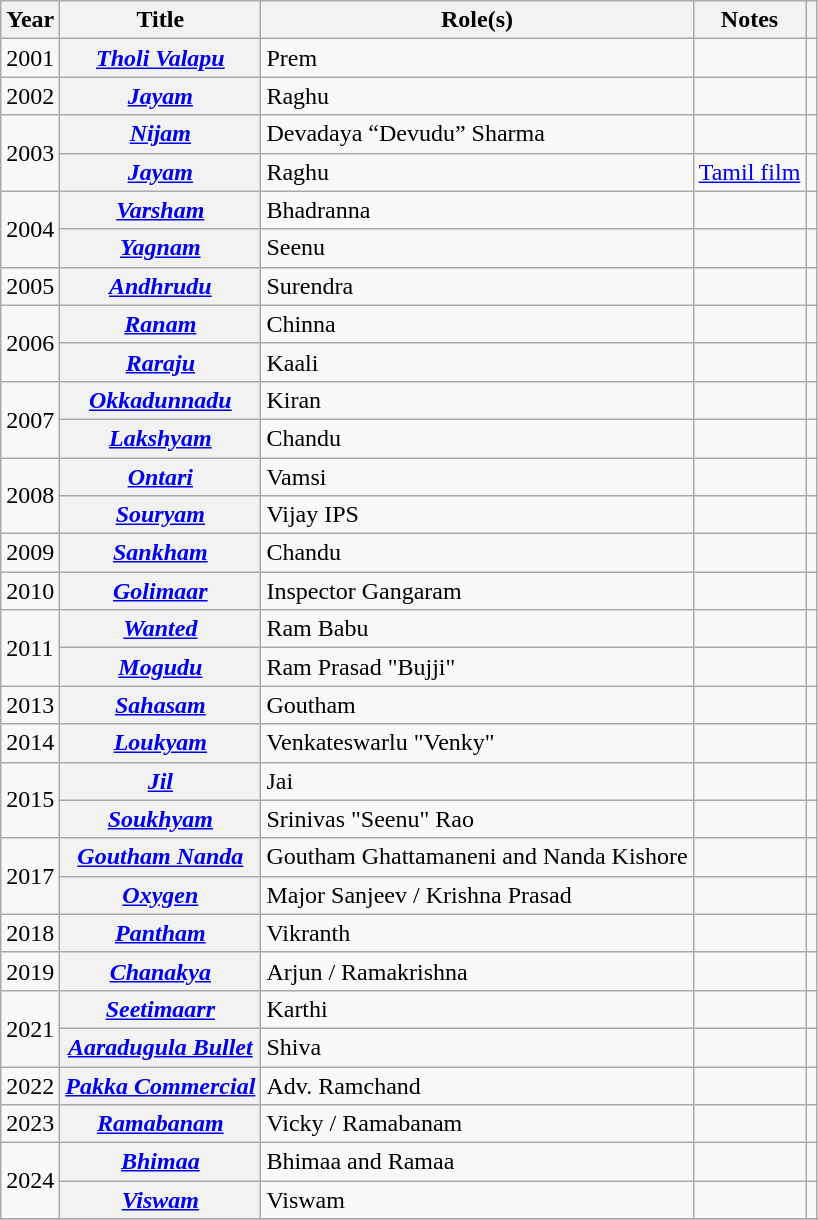<table class="wikitable plainrowheaders sortable">
<tr>
<th scope="col">Year</th>
<th scope="col">Title</th>
<th scope="col">Role(s)</th>
<th scope="col" class="unsortable">Notes</th>
<th scope="col" class="unsortable"></th>
</tr>
<tr>
<td>2001</td>
<th scope="row"><em><a href='#'>Tholi Valapu</a></em></th>
<td>Prem</td>
<td></td>
<td></td>
</tr>
<tr>
<td>2002</td>
<th scope="row"><em><a href='#'>Jayam</a></em></th>
<td>Raghu</td>
<td></td>
<td></td>
</tr>
<tr>
<td rowspan="2">2003</td>
<th scope="row"><em><a href='#'>Nijam</a></em></th>
<td>Devadaya “Devudu” Sharma</td>
<td></td>
<td></td>
</tr>
<tr>
<th scope="row"><em><a href='#'>Jayam</a></em></th>
<td>Raghu</td>
<td><a href='#'>Tamil film</a></td>
<td></td>
</tr>
<tr>
<td rowspan="2">2004</td>
<th scope="row"><em><a href='#'>Varsham</a></em></th>
<td>Bhadranna</td>
<td></td>
<td></td>
</tr>
<tr>
<th scope="row"><em><a href='#'>Yagnam</a></em></th>
<td>Seenu</td>
<td></td>
<td></td>
</tr>
<tr>
<td>2005</td>
<th scope="row"><em><a href='#'>Andhrudu</a></em></th>
<td>Surendra</td>
<td></td>
<td></td>
</tr>
<tr>
<td rowspan="2">2006</td>
<th scope="row"><em><a href='#'>Ranam</a></em></th>
<td>Chinna</td>
<td></td>
<td></td>
</tr>
<tr>
<th scope="row"><em><a href='#'>Raraju</a></em></th>
<td>Kaali</td>
<td></td>
<td></td>
</tr>
<tr>
<td rowspan="2">2007</td>
<th scope="row"><em><a href='#'>Okkadunnadu</a></em></th>
<td>Kiran</td>
<td></td>
<td></td>
</tr>
<tr>
<th scope="row"><em><a href='#'>Lakshyam</a></em></th>
<td>Chandu</td>
<td></td>
<td></td>
</tr>
<tr>
<td rowspan="2">2008</td>
<th scope="row"><em><a href='#'>Ontari</a></em></th>
<td>Vamsi</td>
<td></td>
<td></td>
</tr>
<tr>
<th scope="row"><em><a href='#'>Souryam</a></em></th>
<td>Vijay IPS</td>
<td></td>
<td></td>
</tr>
<tr>
<td>2009</td>
<th scope="row"><em><a href='#'>Sankham</a></em></th>
<td>Chandu</td>
<td></td>
<td></td>
</tr>
<tr>
<td>2010</td>
<th scope="row"><em><a href='#'>Golimaar</a></em></th>
<td>Inspector Gangaram</td>
<td></td>
<td></td>
</tr>
<tr>
<td rowspan="2">2011</td>
<th scope="row"><em><a href='#'>Wanted</a></em></th>
<td>Ram Babu</td>
<td></td>
<td></td>
</tr>
<tr>
<th scope="row"><em><a href='#'>Mogudu</a></em></th>
<td>Ram Prasad "Bujji"</td>
<td></td>
<td></td>
</tr>
<tr>
<td>2013</td>
<th scope="row"><em><a href='#'>Sahasam</a></em></th>
<td>Goutham</td>
<td></td>
<td></td>
</tr>
<tr>
<td>2014</td>
<th scope="row"><em><a href='#'>Loukyam</a></em></th>
<td>Venkateswarlu "Venky"</td>
<td></td>
<td></td>
</tr>
<tr>
<td rowspan="2">2015</td>
<th scope="row"><em><a href='#'>Jil</a></em></th>
<td>Jai</td>
<td></td>
<td></td>
</tr>
<tr>
<th scope="row"><em><a href='#'>Soukhyam</a></em></th>
<td>Srinivas "Seenu" Rao</td>
<td></td>
<td></td>
</tr>
<tr>
<td rowspan="2">2017</td>
<th scope="row"><em><a href='#'>Goutham Nanda</a></em></th>
<td>Goutham Ghattamaneni and Nanda Kishore</td>
<td></td>
<td></td>
</tr>
<tr>
<th scope="row"><em><a href='#'>Oxygen</a></em></th>
<td>Major Sanjeev / Krishna Prasad</td>
<td></td>
<td></td>
</tr>
<tr>
<td>2018</td>
<th scope="row"><em><a href='#'>Pantham</a></em></th>
<td>Vikranth</td>
<td></td>
<td></td>
</tr>
<tr>
<td>2019</td>
<th scope="row"><em><a href='#'>Chanakya</a></em></th>
<td>Arjun / Ramakrishna</td>
<td></td>
<td></td>
</tr>
<tr>
<td rowspan="2">2021</td>
<th scope="row"><em><a href='#'>Seetimaarr</a></em></th>
<td>Karthi</td>
<td></td>
<td></td>
</tr>
<tr>
<th scope="row"><em><a href='#'>Aaradugula Bullet</a></em></th>
<td>Shiva</td>
<td></td>
<td></td>
</tr>
<tr>
<td>2022</td>
<th scope="row"><em><a href='#'>Pakka Commercial</a></em></th>
<td>Adv. Ramchand</td>
<td></td>
<td></td>
</tr>
<tr>
<td>2023</td>
<th scope="row"><em><a href='#'>Ramabanam</a></em></th>
<td>Vicky / Ramabanam</td>
<td></td>
<td></td>
</tr>
<tr>
<td rowspan="2">2024</td>
<th scope="row"><em><a href='#'>Bhimaa</a></em></th>
<td>Bhimaa and Ramaa</td>
<td></td>
<td></td>
</tr>
<tr>
<th scope="row"><a href='#'><em>Viswam</em></a></th>
<td>Viswam</td>
<td></td>
<td></td>
</tr>
<tr>
</tr>
</table>
